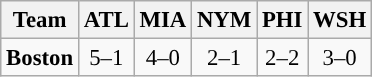<table class="wikitable" style="text-align:center; font-size: 95%;">
<tr>
<th>Team</th>
<th>ATL</th>
<th>MIA</th>
<th>NYM</th>
<th>PHI</th>
<th>WSH</th>
</tr>
<tr>
<td><strong>Boston</strong></td>
<td>5–1</td>
<td>4–0</td>
<td>2–1</td>
<td>2–2</td>
<td>3–0</td>
</tr>
</table>
